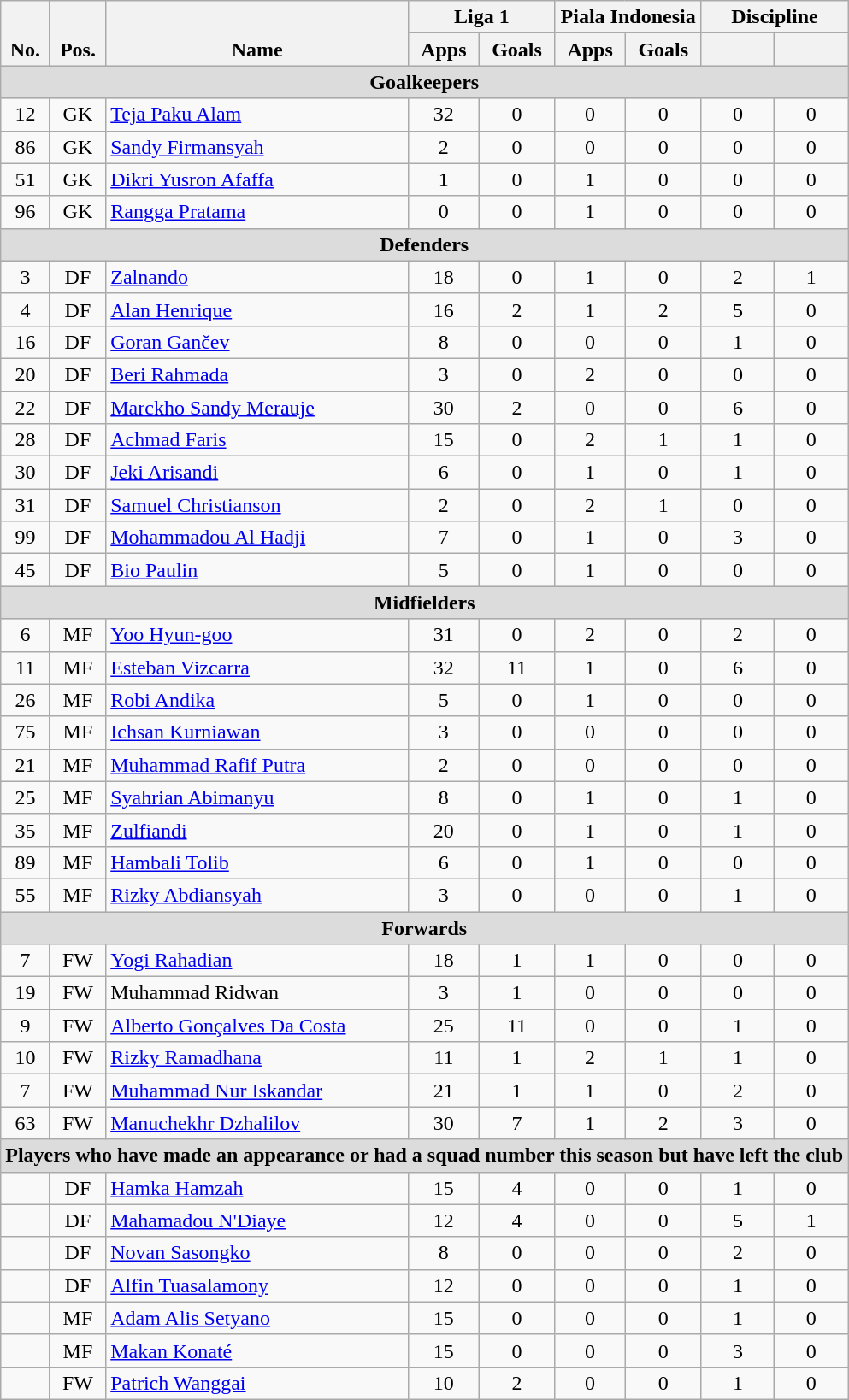<table class="wikitable" style="text-align:center">
<tr>
<th rowspan="2" style="vertical-align:bottom;">No.</th>
<th rowspan="2" style="vertical-align:bottom;">Pos.</th>
<th rowspan="2" style="vertical-align:bottom;">Name</th>
<th colspan="2" style="width:85px;">Liga 1</th>
<th colspan="2" style="width:85px;">Piala Indonesia</th>
<th colspan="2" style="width:85px;">Discipline</th>
</tr>
<tr>
<th>Apps</th>
<th>Goals</th>
<th>Apps</th>
<th>Goals</th>
<th></th>
<th></th>
</tr>
<tr>
<th colspan=14 style=background:#dcdcdc; text-align:center>Goalkeepers</th>
</tr>
<tr>
<td>12</td>
<td>GK</td>
<td align=left> <a href='#'>Teja Paku Alam</a></td>
<td>32</td>
<td>0</td>
<td>0</td>
<td>0</td>
<td>0</td>
<td>0</td>
</tr>
<tr>
<td>86</td>
<td>GK</td>
<td align=left> <a href='#'>Sandy Firmansyah</a></td>
<td>2</td>
<td>0</td>
<td>0</td>
<td>0</td>
<td>0</td>
<td>0</td>
</tr>
<tr>
<td>51</td>
<td>GK</td>
<td align=left> <a href='#'>Dikri Yusron Afaffa</a></td>
<td>1</td>
<td>0</td>
<td>1</td>
<td>0</td>
<td>0</td>
<td>0</td>
</tr>
<tr>
<td>96</td>
<td>GK</td>
<td align=left> <a href='#'>Rangga Pratama</a></td>
<td>0</td>
<td>0</td>
<td>1</td>
<td>0</td>
<td>0</td>
<td>0</td>
</tr>
<tr>
<th colspan=14 style=background:#dcdcdc; text-align:center>Defenders</th>
</tr>
<tr>
<td>3</td>
<td>DF</td>
<td align=left> <a href='#'>Zalnando</a></td>
<td>18</td>
<td>0</td>
<td>1</td>
<td>0</td>
<td>2</td>
<td>1</td>
</tr>
<tr>
<td>4</td>
<td>DF</td>
<td align=left> <a href='#'>Alan Henrique</a></td>
<td>16</td>
<td>2</td>
<td>1</td>
<td>2</td>
<td>5</td>
<td>0</td>
</tr>
<tr>
<td>16</td>
<td>DF</td>
<td align=left> <a href='#'>Goran Gančev</a></td>
<td>8</td>
<td>0</td>
<td>0</td>
<td>0</td>
<td>1</td>
<td>0</td>
</tr>
<tr>
<td>20</td>
<td>DF</td>
<td align=left> <a href='#'>Beri Rahmada</a></td>
<td>3</td>
<td>0</td>
<td>2</td>
<td>0</td>
<td>0</td>
<td>0</td>
</tr>
<tr>
<td>22</td>
<td>DF</td>
<td align=left> <a href='#'>Marckho Sandy Merauje</a></td>
<td>30</td>
<td>2</td>
<td>0</td>
<td>0</td>
<td>6</td>
<td>0</td>
</tr>
<tr>
<td>28</td>
<td>DF</td>
<td align=left> <a href='#'>Achmad Faris</a></td>
<td>15</td>
<td>0</td>
<td>2</td>
<td>1</td>
<td>1</td>
<td>0</td>
</tr>
<tr>
<td>30</td>
<td>DF</td>
<td align=left> <a href='#'>Jeki Arisandi</a></td>
<td>6</td>
<td>0</td>
<td>1</td>
<td>0</td>
<td>1</td>
<td>0</td>
</tr>
<tr>
<td>31</td>
<td>DF</td>
<td align=left> <a href='#'>Samuel Christianson</a></td>
<td>2</td>
<td>0</td>
<td>2</td>
<td>1</td>
<td>0</td>
<td>0</td>
</tr>
<tr>
<td>99</td>
<td>DF</td>
<td align=left> <a href='#'>Mohammadou Al Hadji</a></td>
<td>7</td>
<td>0</td>
<td>1</td>
<td>0</td>
<td>3</td>
<td>0</td>
</tr>
<tr>
<td>45</td>
<td>DF</td>
<td align=left> <a href='#'>Bio Paulin</a></td>
<td>5</td>
<td>0</td>
<td>1</td>
<td>0</td>
<td>0</td>
<td>0</td>
</tr>
<tr>
<th colspan=14 style=background:#dcdcdc; text-align:center>Midfielders</th>
</tr>
<tr>
<td>6</td>
<td>MF</td>
<td align=left> <a href='#'>Yoo Hyun-goo</a></td>
<td>31</td>
<td>0</td>
<td>2</td>
<td>0</td>
<td>2</td>
<td>0</td>
</tr>
<tr>
<td>11</td>
<td>MF</td>
<td align=left> <a href='#'>Esteban Vizcarra</a></td>
<td>32</td>
<td>11</td>
<td>1</td>
<td>0</td>
<td>6</td>
<td>0</td>
</tr>
<tr>
<td>26</td>
<td>MF</td>
<td align=left> <a href='#'>Robi Andika</a></td>
<td>5</td>
<td>0</td>
<td>1</td>
<td>0</td>
<td>0</td>
<td>0</td>
</tr>
<tr>
<td>75</td>
<td>MF</td>
<td align=left> <a href='#'>Ichsan Kurniawan</a></td>
<td>3</td>
<td>0</td>
<td>0</td>
<td>0</td>
<td>0</td>
<td>0</td>
</tr>
<tr>
<td>21</td>
<td>MF</td>
<td align=left> <a href='#'>Muhammad Rafif Putra</a></td>
<td>2</td>
<td>0</td>
<td>0</td>
<td>0</td>
<td>0</td>
<td>0</td>
</tr>
<tr>
<td>25</td>
<td>MF</td>
<td align=left> <a href='#'>Syahrian Abimanyu</a></td>
<td>8</td>
<td>0</td>
<td>1</td>
<td>0</td>
<td>1</td>
<td>0</td>
</tr>
<tr>
<td>35</td>
<td>MF</td>
<td align=left> <a href='#'>Zulfiandi</a></td>
<td>20</td>
<td>0</td>
<td>1</td>
<td>0</td>
<td>1</td>
<td>0</td>
</tr>
<tr>
<td>89</td>
<td>MF</td>
<td align=left> <a href='#'>Hambali Tolib</a></td>
<td>6</td>
<td>0</td>
<td>1</td>
<td>0</td>
<td>0</td>
<td>0</td>
</tr>
<tr>
<td>55</td>
<td>MF</td>
<td align=left> <a href='#'>Rizky Abdiansyah</a></td>
<td>3</td>
<td>0</td>
<td>0</td>
<td>0</td>
<td>1</td>
<td>0</td>
</tr>
<tr>
<th colspan=14 style=background:#dcdcdc; text-align:center>Forwards</th>
</tr>
<tr>
<td>7</td>
<td>FW</td>
<td align=left> <a href='#'>Yogi Rahadian</a></td>
<td>18</td>
<td>1</td>
<td>1</td>
<td>0</td>
<td>0</td>
<td>0</td>
</tr>
<tr>
<td>19</td>
<td>FW</td>
<td align=left> Muhammad Ridwan</td>
<td>3</td>
<td>1</td>
<td>0</td>
<td>0</td>
<td>0</td>
<td>0</td>
</tr>
<tr>
<td>9</td>
<td>FW</td>
<td align=left> <a href='#'>Alberto Gonçalves Da Costa</a></td>
<td>25</td>
<td>11</td>
<td>0</td>
<td>0</td>
<td>1</td>
<td>0</td>
</tr>
<tr>
<td>10</td>
<td>FW</td>
<td align=left> <a href='#'>Rizky Ramadhana</a></td>
<td>11</td>
<td>1</td>
<td>2</td>
<td>1</td>
<td>1</td>
<td>0</td>
</tr>
<tr>
<td>7</td>
<td>FW</td>
<td align=left> <a href='#'>Muhammad Nur Iskandar</a></td>
<td>21</td>
<td>1</td>
<td>1</td>
<td>0</td>
<td>2</td>
<td>0</td>
</tr>
<tr>
<td>63</td>
<td>FW</td>
<td align=left> <a href='#'>Manuchekhr Dzhalilov</a></td>
<td>30</td>
<td>7</td>
<td>1</td>
<td>2</td>
<td>3</td>
<td>0</td>
</tr>
<tr>
<th colspan=14 style=background:#dcdcdc; text-align:center>Players who have made an appearance or had a squad number this season but have left the club</th>
</tr>
<tr>
<td></td>
<td>DF</td>
<td align=left> <a href='#'>Hamka Hamzah</a></td>
<td>15</td>
<td>4</td>
<td>0</td>
<td>0</td>
<td>1</td>
<td>0</td>
</tr>
<tr>
<td></td>
<td>DF</td>
<td align=left> <a href='#'>Mahamadou N'Diaye</a></td>
<td>12</td>
<td>4</td>
<td>0</td>
<td>0</td>
<td>5</td>
<td>1</td>
</tr>
<tr>
<td></td>
<td>DF</td>
<td align=left> <a href='#'>Novan Sasongko</a></td>
<td>8</td>
<td>0</td>
<td>0</td>
<td>0</td>
<td>2</td>
<td>0</td>
</tr>
<tr>
<td></td>
<td>DF</td>
<td align=left> <a href='#'>Alfin Tuasalamony</a></td>
<td>12</td>
<td>0</td>
<td>0</td>
<td>0</td>
<td>1</td>
<td>0</td>
</tr>
<tr>
<td></td>
<td>MF</td>
<td align=left> <a href='#'>Adam Alis Setyano</a></td>
<td>15</td>
<td>0</td>
<td>0</td>
<td>0</td>
<td>1</td>
<td>0</td>
</tr>
<tr>
<td></td>
<td>MF</td>
<td align=left> <a href='#'>Makan Konaté</a></td>
<td>15</td>
<td>0</td>
<td>0</td>
<td>0</td>
<td>3</td>
<td>0</td>
</tr>
<tr>
<td></td>
<td>FW</td>
<td align=left> <a href='#'>Patrich Wanggai</a></td>
<td>10</td>
<td>2</td>
<td>0</td>
<td>0</td>
<td>1</td>
<td>0</td>
</tr>
</table>
